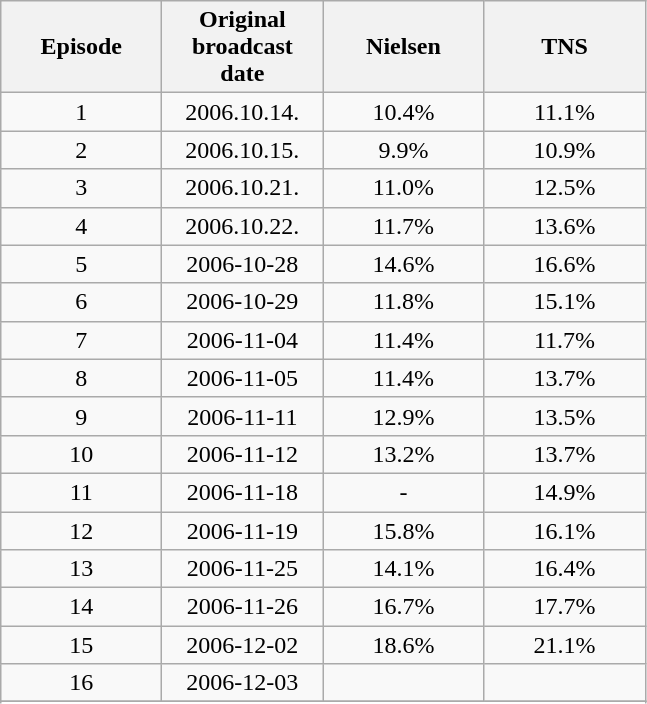<table class="wikitable">
<tr>
<th width=100>Episode</th>
<th width=100>Original broadcast date</th>
<th width=100>Nielsen</th>
<th width=100>TNS</th>
</tr>
<tr align=center>
<td>1</td>
<td>2006.10.14.</td>
<td>10.4%</td>
<td>11.1%</td>
</tr>
<tr align=center>
<td>2</td>
<td>2006.10.15.</td>
<td>9.9%</td>
<td>10.9%</td>
</tr>
<tr align=center>
<td>3</td>
<td>2006.10.21.</td>
<td>11.0%</td>
<td>12.5%</td>
</tr>
<tr align=center>
<td>4</td>
<td>2006.10.22.</td>
<td>11.7%</td>
<td>13.6%</td>
</tr>
<tr align=center>
<td>5</td>
<td>2006-10-28</td>
<td>14.6%</td>
<td>16.6%</td>
</tr>
<tr align=center>
<td>6</td>
<td>2006-10-29</td>
<td>11.8%</td>
<td>15.1%</td>
</tr>
<tr align=center>
<td>7</td>
<td>2006-11-04</td>
<td>11.4%</td>
<td>11.7%</td>
</tr>
<tr align=center>
<td>8</td>
<td>2006-11-05</td>
<td>11.4%</td>
<td>13.7%</td>
</tr>
<tr align=center>
<td>9</td>
<td>2006-11-11</td>
<td>12.9%</td>
<td>13.5%</td>
</tr>
<tr align=center>
<td>10</td>
<td>2006-11-12</td>
<td>13.2%</td>
<td>13.7%</td>
</tr>
<tr align=center>
<td>11</td>
<td>2006-11-18</td>
<td>-</td>
<td>14.9%</td>
</tr>
<tr align=center>
<td>12</td>
<td>2006-11-19</td>
<td>15.8%</td>
<td>16.1%</td>
</tr>
<tr align=center>
<td>13</td>
<td>2006-11-25</td>
<td>14.1%</td>
<td>16.4%</td>
</tr>
<tr align=center>
<td>14</td>
<td>2006-11-26</td>
<td>16.7%</td>
<td>17.7%</td>
</tr>
<tr align=center>
<td>15</td>
<td>2006-12-02</td>
<td>18.6%</td>
<td>21.1%</td>
</tr>
<tr align=center>
<td>16</td>
<td>2006-12-03</td>
<td></td>
<td></td>
</tr>
<tr>
</tr>
<tr align="center" sdaasd>
</tr>
</table>
